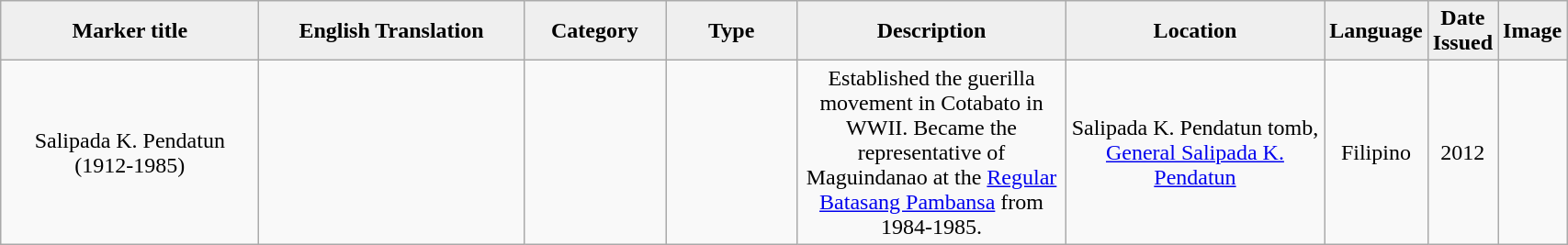<table class="wikitable" style="width:90%; text-align:center;">
<tr>
<th style="width:20%; background:#efefef;">Marker title</th>
<th style="width:20%; background:#efefef;">English Translation</th>
<th style="width:10%; background:#efefef;">Category</th>
<th style="width:10%; background:#efefef;">Type</th>
<th style="width:20%; background:#efefef;">Description</th>
<th style="width:20%; background:#efefef;">Location</th>
<th style="width:10%; background:#efefef;">Language</th>
<th style="width:10%; background:#efefef;">Date Issued</th>
<th style="width:10%; background:#efefef;">Image</th>
</tr>
<tr>
<td>Salipada K. Pendatun (1912-1985)</td>
<td></td>
<td></td>
<td></td>
<td>Established the guerilla movement in Cotabato in WWII. Became the representative of Maguindanao at the <a href='#'>Regular Batasang Pambansa</a> from 1984-1985.</td>
<td>Salipada K. Pendatun tomb, <a href='#'>General Salipada K. Pendatun</a></td>
<td>Filipino</td>
<td>2012</td>
<td></td>
</tr>
</table>
